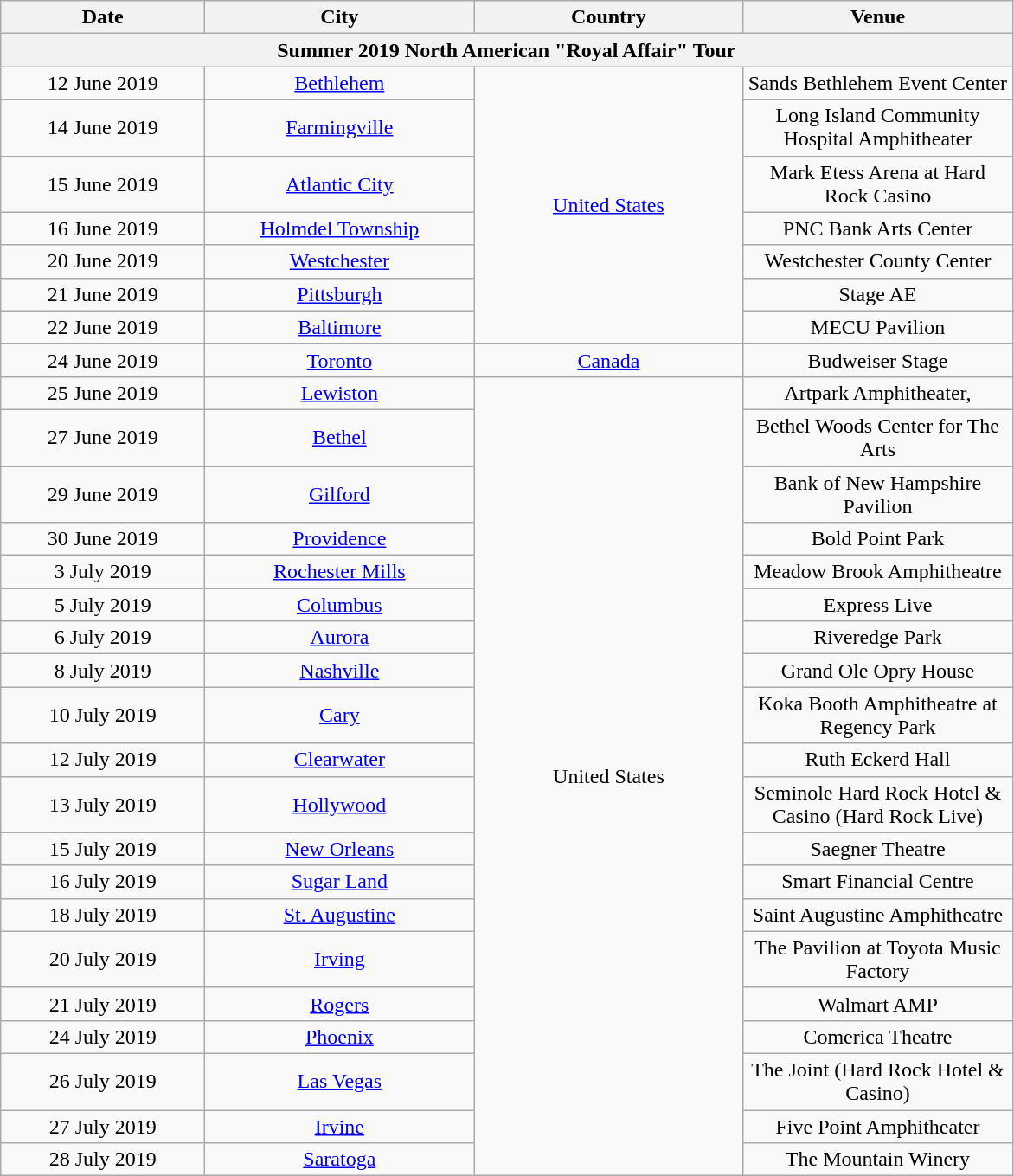<table class="wikitable" style="text-align:center;">
<tr>
<th style="width:150px;">Date</th>
<th style="width:200px;">City</th>
<th style="width:200px;">Country</th>
<th style="width:200px;">Venue</th>
</tr>
<tr>
<th colspan="4">Summer 2019 North American "Royal Affair" Tour</th>
</tr>
<tr>
<td>12 June 2019</td>
<td><a href='#'>Bethlehem</a></td>
<td rowspan="7"><a href='#'>United States</a></td>
<td>Sands Bethlehem Event Center</td>
</tr>
<tr>
<td>14 June 2019</td>
<td><a href='#'>Farmingville</a></td>
<td>Long Island Community Hospital Amphitheater</td>
</tr>
<tr>
<td>15 June 2019</td>
<td><a href='#'>Atlantic City</a></td>
<td>Mark Etess Arena at Hard Rock Casino</td>
</tr>
<tr>
<td>16 June 2019</td>
<td><a href='#'>Holmdel Township</a></td>
<td>PNC Bank Arts Center</td>
</tr>
<tr>
<td>20 June 2019</td>
<td><a href='#'>Westchester</a></td>
<td>Westchester County Center</td>
</tr>
<tr>
<td>21 June 2019</td>
<td><a href='#'>Pittsburgh</a></td>
<td>Stage AE</td>
</tr>
<tr>
<td>22 June 2019</td>
<td><a href='#'>Baltimore</a></td>
<td>MECU Pavilion</td>
</tr>
<tr>
<td>24 June 2019</td>
<td><a href='#'>Toronto</a></td>
<td><a href='#'>Canada</a></td>
<td>Budweiser Stage</td>
</tr>
<tr>
<td>25 June 2019</td>
<td><a href='#'>Lewiston</a></td>
<td rowspan="20">United States</td>
<td>Artpark Amphitheater,</td>
</tr>
<tr>
<td>27 June 2019</td>
<td><a href='#'>Bethel</a></td>
<td>Bethel Woods Center for The Arts</td>
</tr>
<tr>
<td>29 June 2019</td>
<td><a href='#'>Gilford</a></td>
<td>Bank of New Hampshire Pavilion</td>
</tr>
<tr>
<td>30 June 2019</td>
<td><a href='#'>Providence</a></td>
<td>Bold Point Park</td>
</tr>
<tr>
<td>3 July 2019</td>
<td><a href='#'>Rochester Mills</a></td>
<td>Meadow Brook Amphitheatre</td>
</tr>
<tr>
<td>5 July 2019</td>
<td><a href='#'>Columbus</a></td>
<td>Express Live</td>
</tr>
<tr>
<td>6 July 2019</td>
<td><a href='#'>Aurora</a></td>
<td>Riveredge Park</td>
</tr>
<tr>
<td>8 July 2019</td>
<td><a href='#'>Nashville</a></td>
<td>Grand Ole Opry House</td>
</tr>
<tr>
<td>10 July 2019</td>
<td><a href='#'>Cary</a></td>
<td>Koka Booth Amphitheatre at Regency Park</td>
</tr>
<tr>
<td>12 July 2019</td>
<td><a href='#'>Clearwater</a></td>
<td>Ruth Eckerd Hall</td>
</tr>
<tr>
<td>13 July 2019</td>
<td><a href='#'>Hollywood</a></td>
<td>Seminole Hard Rock Hotel & Casino (Hard Rock Live)</td>
</tr>
<tr>
<td>15 July 2019</td>
<td><a href='#'>New Orleans</a></td>
<td>Saegner Theatre</td>
</tr>
<tr>
<td>16 July 2019</td>
<td><a href='#'>Sugar Land</a></td>
<td>Smart Financial Centre</td>
</tr>
<tr>
<td>18 July 2019</td>
<td><a href='#'>St. Augustine</a></td>
<td>Saint Augustine Amphitheatre</td>
</tr>
<tr>
<td>20 July 2019</td>
<td><a href='#'>Irving</a></td>
<td>The Pavilion at Toyota Music Factory</td>
</tr>
<tr>
<td>21 July 2019</td>
<td><a href='#'>Rogers</a></td>
<td>Walmart AMP</td>
</tr>
<tr>
<td>24 July 2019</td>
<td><a href='#'>Phoenix</a></td>
<td>Comerica Theatre</td>
</tr>
<tr>
<td>26 July 2019</td>
<td><a href='#'>Las Vegas</a></td>
<td>The Joint (Hard Rock Hotel & Casino)</td>
</tr>
<tr>
<td>27 July 2019</td>
<td><a href='#'>Irvine</a></td>
<td>Five Point Amphitheater</td>
</tr>
<tr>
<td>28 July 2019</td>
<td><a href='#'>Saratoga</a></td>
<td>The Mountain Winery</td>
</tr>
</table>
